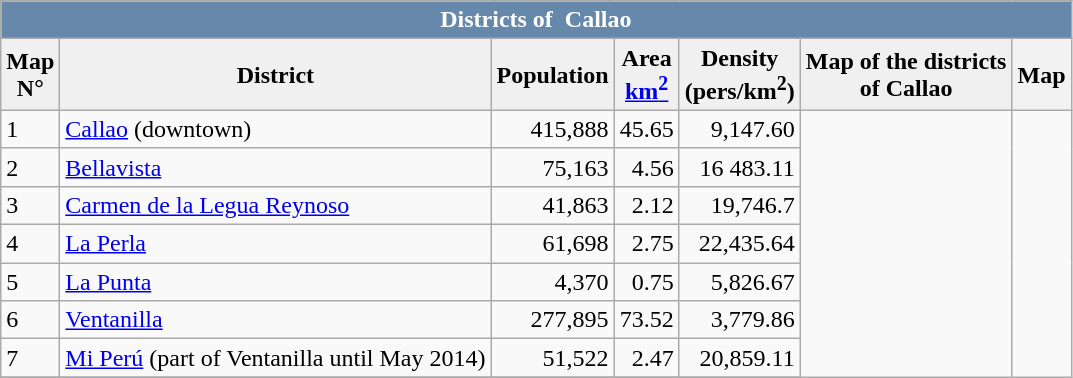<table class="wikitable sortable">
<tr>
<th colspan= "9" style="background: #6688AA; color: white;">Districts of  Callao</th>
</tr>
<tr>
<th style="background: #F0F0F0;">Map<br>N°</th>
<th style="background: #F0F0F0;">District</th>
<th style="background: #F0F0F0;">Population</th>
<th style="background: #F0F0F0;">Area<br><a href='#'>km<sup>2</sup></a></th>
<th style="background: #F0F0F0;">Density<br>(pers/km<sup>2</sup>)</th>
<th style="background: #F0F0F0;">Map of the districts<br> of Callao</th>
<th>Map</th>
</tr>
<tr>
<td>1</td>
<td><a href='#'>Callao</a> (downtown)</td>
<td align=right>415,888</td>
<td align=right>45.65</td>
<td align=right>9,147.60</td>
<td rowspan=11></td>
<td rowspan=11></td>
</tr>
<tr>
<td>2</td>
<td><a href='#'>Bellavista</a></td>
<td align=right>75,163</td>
<td align=right>4.56</td>
<td align=right>16 483.11</td>
</tr>
<tr>
<td>3</td>
<td><a href='#'>Carmen de la Legua Reynoso</a></td>
<td align=right>41,863</td>
<td align=right>2.12</td>
<td align=right>19,746.7</td>
</tr>
<tr>
<td>4</td>
<td><a href='#'>La Perla</a></td>
<td align=right>61,698</td>
<td align=right>2.75</td>
<td align=right>22,435.64</td>
</tr>
<tr>
<td>5</td>
<td><a href='#'>La Punta</a></td>
<td align=right>4,370</td>
<td align=right>0.75</td>
<td align=right>5,826.67</td>
</tr>
<tr>
<td>6</td>
<td><a href='#'>Ventanilla</a></td>
<td align=right>277,895</td>
<td align=right>73.52</td>
<td align=right>3,779.86</td>
</tr>
<tr>
<td>7</td>
<td><a href='#'>Mi Perú</a> (part of Ventanilla until May 2014)</td>
<td align=right>51,522</td>
<td align=right>2.47</td>
<td align=right>20,859.11</td>
</tr>
<tr>
</tr>
</table>
